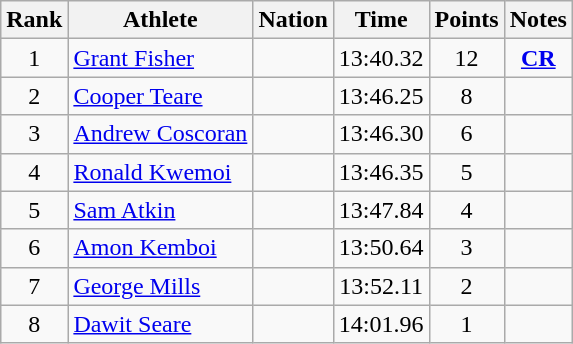<table class="wikitable mw-datatable sortable" style="text-align:center;">
<tr>
<th scope="col" style="width: 10px;">Rank</th>
<th scope="col">Athlete</th>
<th scope="col">Nation</th>
<th scope="col">Time</th>
<th scope="col">Points</th>
<th scope="col">Notes</th>
</tr>
<tr>
<td>1</td>
<td align="left"><a href='#'>Grant Fisher</a> </td>
<td align="left"></td>
<td>13:40.32</td>
<td>12</td>
<td><strong><a href='#'>CR</a></strong></td>
</tr>
<tr>
<td>2</td>
<td align="left"><a href='#'>Cooper Teare</a> </td>
<td align="left"></td>
<td>13:46.25</td>
<td>8</td>
<td></td>
</tr>
<tr>
<td>3</td>
<td align="left"><a href='#'>Andrew Coscoran</a> </td>
<td align="left"></td>
<td>13:46.30</td>
<td>6</td>
<td></td>
</tr>
<tr>
<td>4</td>
<td align="left"><a href='#'>Ronald Kwemoi</a> </td>
<td align="left"></td>
<td>13:46.35</td>
<td>5</td>
<td></td>
</tr>
<tr>
<td>5</td>
<td align="left"><a href='#'>Sam Atkin</a> </td>
<td align="left"></td>
<td>13:47.84</td>
<td>4</td>
<td></td>
</tr>
<tr>
<td>6</td>
<td align="left"><a href='#'>Amon Kemboi</a> </td>
<td align="left"></td>
<td>13:50.64</td>
<td>3</td>
<td></td>
</tr>
<tr>
<td>7</td>
<td align="left"><a href='#'>George Mills</a> </td>
<td align="left"></td>
<td>13:52.11</td>
<td>2</td>
<td></td>
</tr>
<tr>
<td>8</td>
<td align="left"><a href='#'>Dawit Seare</a> </td>
<td align="left"></td>
<td>14:01.96</td>
<td>1</td>
<td></td>
</tr>
</table>
